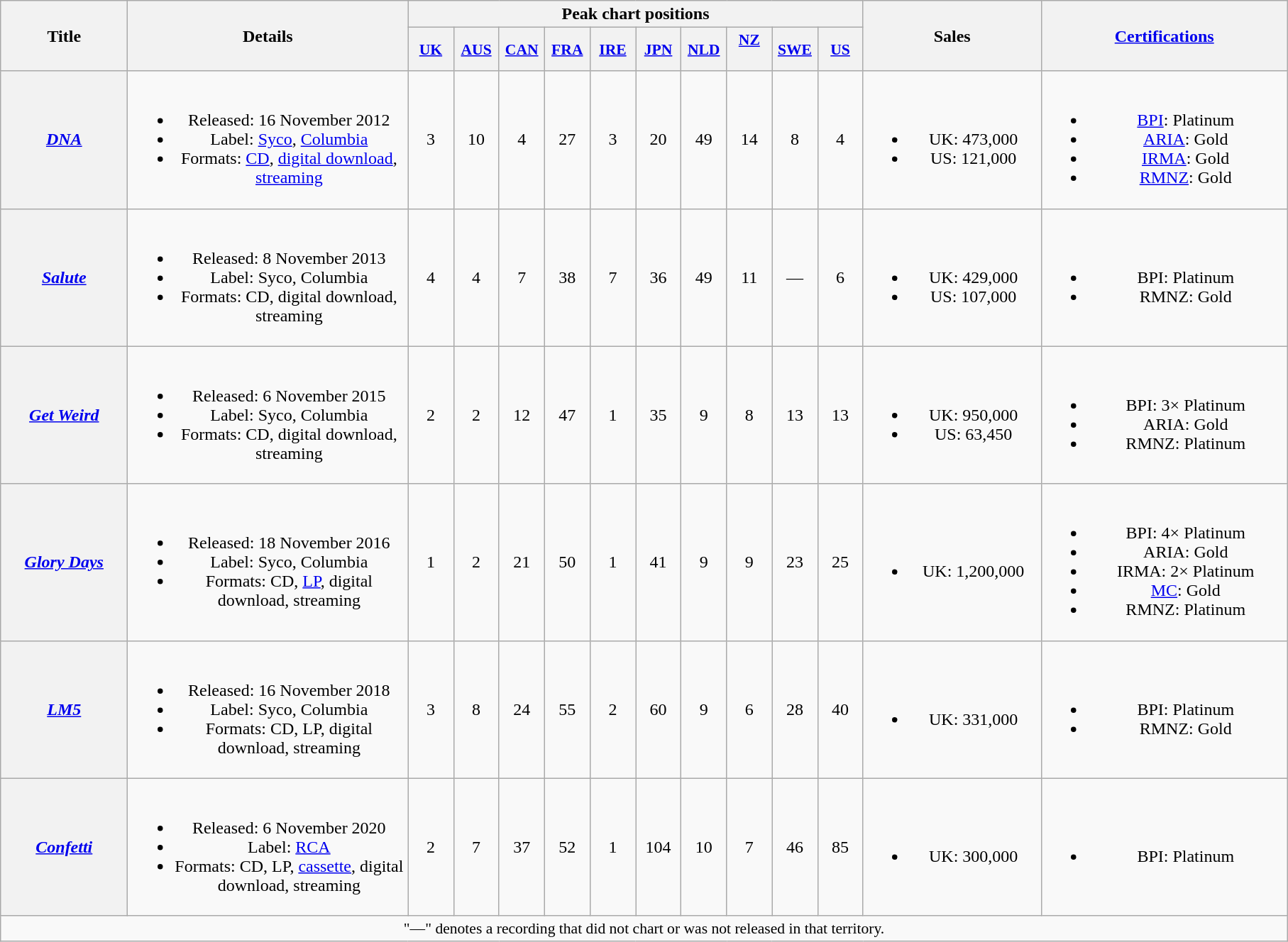<table class="wikitable plainrowheaders" style="text-align:center;">
<tr>
<th scope="col" rowspan="2" style="width:7em;">Title</th>
<th scope="col" rowspan="2" style="width:16em;">Details</th>
<th scope="col" colspan="10">Peak chart positions</th>
<th scope="col" rowspan="2" style="width:10em;">Sales</th>
<th scope="col" rowspan="2" style="width:14em;"><a href='#'>Certifications</a></th>
</tr>
<tr>
<th scope="col" style="width:2.5em;font-size:90%;"><a href='#'>UK</a><br></th>
<th scope="col" style="width:2.5em;font-size:90%;"><a href='#'>AUS</a><br></th>
<th scope="col" style="width:2.5em;font-size:90%;"><a href='#'>CAN</a><br></th>
<th scope="col" style="width:2.5em;font-size:90%;"><a href='#'>FRA</a><br></th>
<th scope="col" style="width:2.5em;font-size:90%;"><a href='#'>IRE</a><br></th>
<th scope="col" style="width:2.5em;font-size:90%;"><a href='#'>JPN</a><br></th>
<th scope="col" style="width:2.5em;font-size:90%;"><a href='#'>NLD</a><br></th>
<th scope="col" style="width:2.5em;font-size:90%;"><a href='#'>NZ</a><br><br></th>
<th scope="col" style="width:2.5em;font-size:90%;"><a href='#'>SWE</a><br></th>
<th scope="col" style="width:2.5em;font-size:90%;"><a href='#'>US</a><br></th>
</tr>
<tr>
<th scope="row"><em><a href='#'>DNA</a></em></th>
<td><br><ul><li>Released: 16 November 2012</li><li>Label: <a href='#'>Syco</a>, <a href='#'>Columbia</a></li><li>Formats: <a href='#'>CD</a>, <a href='#'>digital download</a>, <a href='#'>streaming</a></li></ul></td>
<td>3</td>
<td>10</td>
<td>4</td>
<td>27</td>
<td>3</td>
<td>20</td>
<td>49</td>
<td>14</td>
<td>8</td>
<td>4</td>
<td><br><ul><li>UK: 473,000</li><li>US: 121,000</li></ul></td>
<td><br><ul><li><a href='#'>BPI</a>: Platinum</li><li><a href='#'>ARIA</a>: Gold</li><li><a href='#'>IRMA</a>: Gold</li><li><a href='#'>RMNZ</a>: Gold</li></ul></td>
</tr>
<tr>
<th scope="row"><em><a href='#'>Salute</a></em></th>
<td><br><ul><li>Released: 8 November 2013</li><li>Label: Syco, Columbia</li><li>Formats: CD, digital download, streaming</li></ul></td>
<td>4</td>
<td>4</td>
<td>7</td>
<td>38</td>
<td>7</td>
<td>36</td>
<td>49</td>
<td>11</td>
<td>—</td>
<td>6</td>
<td><br><ul><li>UK: 429,000</li><li>US: 107,000</li></ul></td>
<td><br><ul><li>BPI: Platinum</li><li>RMNZ: Gold</li></ul></td>
</tr>
<tr>
<th scope="row"><em><a href='#'>Get Weird</a></em></th>
<td><br><ul><li>Released: 6 November 2015</li><li>Label: Syco, Columbia</li><li>Formats: CD, digital download, streaming</li></ul></td>
<td>2</td>
<td>2</td>
<td>12</td>
<td>47</td>
<td>1</td>
<td>35</td>
<td>9</td>
<td>8</td>
<td>13</td>
<td>13</td>
<td><br><ul><li>UK: 950,000</li><li>US: 63,450</li></ul></td>
<td><br><ul><li>BPI: 3× Platinum</li><li>ARIA: Gold</li><li>RMNZ: Platinum</li></ul></td>
</tr>
<tr>
<th scope="row"><em><a href='#'>Glory Days</a></em></th>
<td><br><ul><li>Released: 18 November 2016</li><li>Label: Syco, Columbia</li><li>Formats: CD, <a href='#'>LP</a>, digital download, streaming</li></ul></td>
<td>1</td>
<td>2</td>
<td>21</td>
<td>50</td>
<td>1</td>
<td>41</td>
<td>9</td>
<td>9</td>
<td>23</td>
<td>25</td>
<td><br><ul><li>UK: 1,200,000</li></ul></td>
<td><br><ul><li>BPI: 4× Platinum</li><li>ARIA: Gold</li><li>IRMA: 2× Platinum</li><li><a href='#'>MC</a>: Gold</li><li>RMNZ: Platinum</li></ul></td>
</tr>
<tr>
<th scope="row"><em><a href='#'>LM5</a></em></th>
<td><br><ul><li>Released: 16 November 2018</li><li>Label: Syco, Columbia</li><li>Formats: CD, LP, digital download, streaming</li></ul></td>
<td>3</td>
<td>8</td>
<td>24</td>
<td>55</td>
<td>2</td>
<td>60</td>
<td>9</td>
<td>6</td>
<td>28</td>
<td>40</td>
<td><br><ul><li>UK: 331,000</li></ul></td>
<td><br><ul><li>BPI: Platinum</li><li>RMNZ: Gold</li></ul></td>
</tr>
<tr>
<th scope="row"><em><a href='#'>Confetti</a></em></th>
<td><br><ul><li>Released: 6 November 2020</li><li>Label: <a href='#'>RCA</a> </li><li>Formats: CD, LP, <a href='#'>cassette</a>, digital download, streaming</li></ul></td>
<td>2</td>
<td>7</td>
<td>37</td>
<td>52</td>
<td>1</td>
<td>104</td>
<td>10</td>
<td>7</td>
<td>46</td>
<td>85</td>
<td><br><ul><li>UK: 300,000</li></ul></td>
<td><br><ul><li>BPI: Platinum</li></ul></td>
</tr>
<tr>
<td colspan="14" style="font-size:90%">"—" denotes a recording that did not chart or was not released in that territory.</td>
</tr>
</table>
